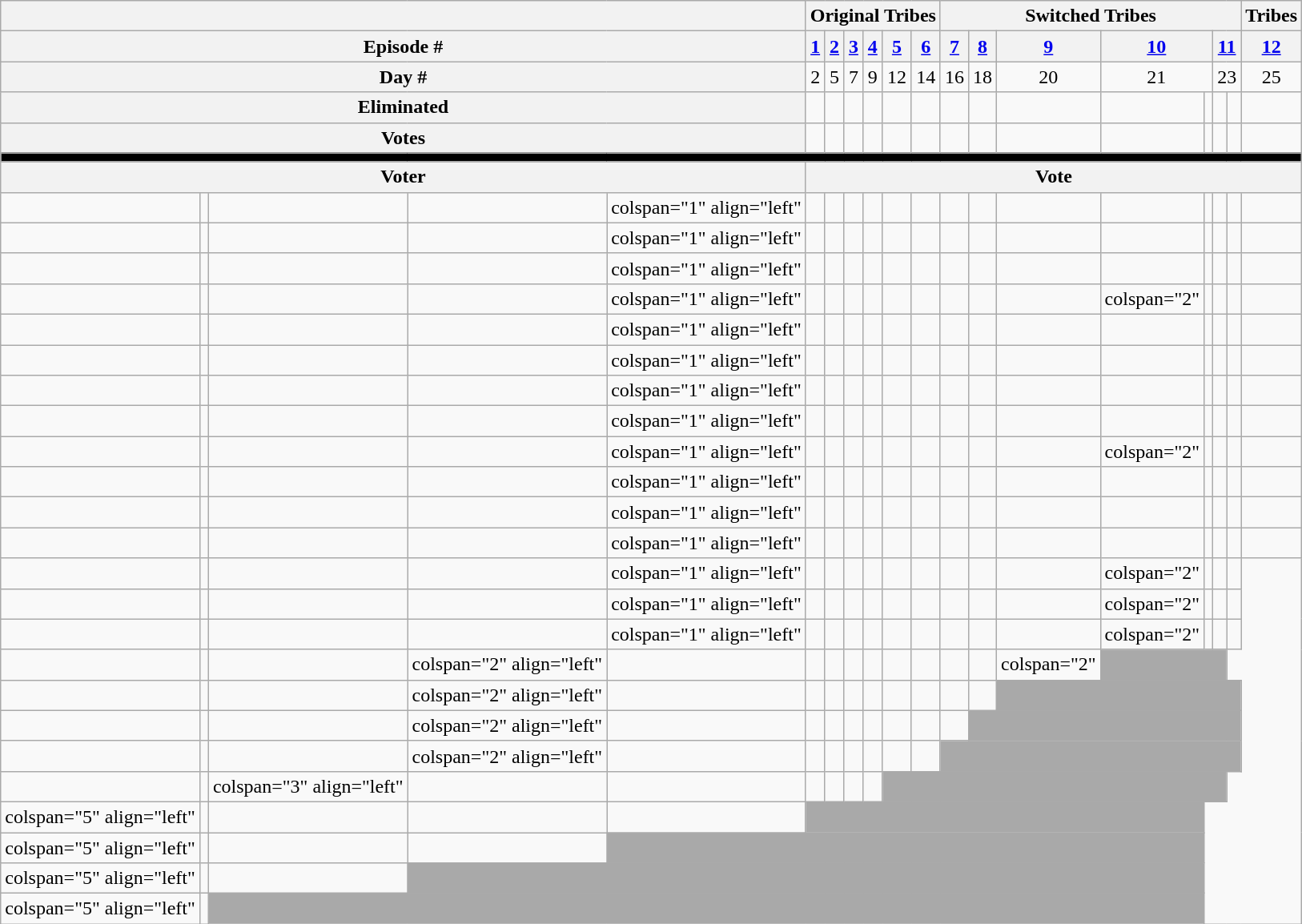<table class="wikitable" style="text-align:center">
<tr>
<th colspan="5"></th>
<th colspan="6">Original Tribes</th>
<th colspan="7">Switched Tribes</th>
<th colspan="1"> Tribes</th>
</tr>
<tr>
<th colspan="5">Episode #</th>
<th><a href='#'>1</a></th>
<th><a href='#'>2</a></th>
<th><a href='#'>3</a></th>
<th><a href='#'>4</a></th>
<th><a href='#'>5</a></th>
<th><a href='#'>6</a></th>
<th><a href='#'>7</a></th>
<th><a href='#'>8</a></th>
<th><a href='#'>9</a></th>
<th colspan="2"><a href='#'>10</a></th>
<th colspan="2"><a href='#'>11</a></th>
<th><a href='#'>12</a></th>
</tr>
<tr>
<th colspan="5">Day #</th>
<td>2</td>
<td>5</td>
<td>7</td>
<td>9</td>
<td>12</td>
<td>14</td>
<td>16</td>
<td>18</td>
<td>20</td>
<td colspan="2">21</td>
<td colspan="2">23</td>
<td>25</td>
</tr>
<tr>
<th colspan="5">Eliminated</th>
<td></td>
<td></td>
<td></td>
<td></td>
<td></td>
<td></td>
<td></td>
<td></td>
<td></td>
<td></td>
<td></td>
<td></td>
<td></td>
<td></td>
</tr>
<tr>
<th colspan="5">Votes</th>
<td></td>
<td></td>
<td></td>
<td></td>
<td></td>
<td></td>
<td></td>
<td></td>
<td></td>
<td></td>
<td></td>
<td></td>
<td></td>
<td></td>
</tr>
<tr>
<td colspan="19" style="background:black"></td>
</tr>
<tr>
<th colspan="5">Voter</th>
<th colspan="14">Vote</th>
</tr>
<tr>
<td></td>
<td></td>
<td></td>
<td></td>
<td>colspan="1" align="left" </td>
<td></td>
<td></td>
<td></td>
<td></td>
<td></td>
<td></td>
<td></td>
<td></td>
<td></td>
<td></td>
<td></td>
<td></td>
<td></td>
<td></td>
</tr>
<tr>
<td></td>
<td></td>
<td></td>
<td></td>
<td>colspan="1" align="left" </td>
<td></td>
<td></td>
<td></td>
<td></td>
<td></td>
<td></td>
<td></td>
<td></td>
<td></td>
<td></td>
<td></td>
<td></td>
<td></td>
<td></td>
</tr>
<tr>
<td></td>
<td></td>
<td></td>
<td></td>
<td>colspan="1" align="left" </td>
<td></td>
<td></td>
<td></td>
<td></td>
<td></td>
<td></td>
<td></td>
<td></td>
<td></td>
<td></td>
<td></td>
<td></td>
<td></td>
<td></td>
</tr>
<tr>
<td></td>
<td></td>
<td></td>
<td></td>
<td>colspan="1" align="left" </td>
<td></td>
<td></td>
<td></td>
<td></td>
<td></td>
<td></td>
<td></td>
<td></td>
<td></td>
<td>colspan="2" </td>
<td></td>
<td></td>
<td></td>
</tr>
<tr>
<td></td>
<td></td>
<td></td>
<td></td>
<td>colspan="1" align="left" </td>
<td></td>
<td></td>
<td></td>
<td></td>
<td></td>
<td></td>
<td></td>
<td></td>
<td></td>
<td></td>
<td></td>
<td></td>
<td></td>
<td></td>
</tr>
<tr>
<td></td>
<td></td>
<td></td>
<td></td>
<td>colspan="1" align="left" </td>
<td></td>
<td></td>
<td></td>
<td></td>
<td></td>
<td></td>
<td></td>
<td></td>
<td></td>
<td></td>
<td></td>
<td></td>
<td></td>
<td></td>
</tr>
<tr>
<td></td>
<td></td>
<td></td>
<td></td>
<td>colspan="1" align="left" </td>
<td></td>
<td></td>
<td></td>
<td></td>
<td></td>
<td></td>
<td></td>
<td></td>
<td></td>
<td></td>
<td></td>
<td></td>
<td></td>
<td></td>
</tr>
<tr>
<td></td>
<td></td>
<td></td>
<td></td>
<td>colspan="1" align="left" </td>
<td></td>
<td></td>
<td></td>
<td></td>
<td></td>
<td></td>
<td></td>
<td></td>
<td></td>
<td></td>
<td></td>
<td></td>
<td></td>
<td></td>
</tr>
<tr>
<td></td>
<td></td>
<td></td>
<td></td>
<td>colspan="1" align="left" </td>
<td></td>
<td></td>
<td></td>
<td></td>
<td></td>
<td></td>
<td></td>
<td></td>
<td></td>
<td>colspan="2" </td>
<td></td>
<td></td>
<td></td>
</tr>
<tr>
<td></td>
<td></td>
<td></td>
<td></td>
<td>colspan="1" align="left" </td>
<td></td>
<td></td>
<td></td>
<td></td>
<td></td>
<td></td>
<td></td>
<td></td>
<td></td>
<td></td>
<td></td>
<td></td>
<td></td>
<td></td>
</tr>
<tr>
<td></td>
<td></td>
<td></td>
<td></td>
<td>colspan="1" align="left" </td>
<td></td>
<td></td>
<td></td>
<td></td>
<td></td>
<td></td>
<td></td>
<td></td>
<td></td>
<td></td>
<td></td>
<td></td>
<td></td>
<td></td>
</tr>
<tr>
<td></td>
<td></td>
<td></td>
<td></td>
<td>colspan="1" align="left" </td>
<td></td>
<td></td>
<td></td>
<td></td>
<td></td>
<td></td>
<td></td>
<td></td>
<td></td>
<td></td>
<td></td>
<td></td>
<td></td>
<td></td>
</tr>
<tr>
<td></td>
<td></td>
<td></td>
<td></td>
<td>colspan="1" align="left" </td>
<td></td>
<td></td>
<td></td>
<td></td>
<td></td>
<td></td>
<td></td>
<td></td>
<td></td>
<td>colspan="2" </td>
<td></td>
<td></td>
<td></td>
</tr>
<tr>
<td></td>
<td></td>
<td></td>
<td></td>
<td>colspan="1" align="left" </td>
<td></td>
<td></td>
<td></td>
<td></td>
<td></td>
<td></td>
<td></td>
<td></td>
<td></td>
<td>colspan="2" </td>
<td></td>
<td></td>
<td></td>
</tr>
<tr>
<td></td>
<td></td>
<td></td>
<td></td>
<td>colspan="1" align="left" </td>
<td></td>
<td></td>
<td></td>
<td></td>
<td></td>
<td></td>
<td></td>
<td></td>
<td></td>
<td>colspan="2" </td>
<td></td>
<td></td>
<td></td>
</tr>
<tr>
<td></td>
<td></td>
<td></td>
<td>colspan="2" align="left" </td>
<td></td>
<td></td>
<td></td>
<td></td>
<td></td>
<td></td>
<td></td>
<td></td>
<td></td>
<td>colspan="2" </td>
<td colspan="3" style="background:darkgray;"></td>
</tr>
<tr>
<td></td>
<td></td>
<td></td>
<td>colspan="2" align="left" </td>
<td></td>
<td></td>
<td></td>
<td></td>
<td></td>
<td></td>
<td></td>
<td></td>
<td></td>
<td colspan="5" style="background:darkgray;"></td>
</tr>
<tr>
<td></td>
<td></td>
<td></td>
<td>colspan="2" align="left" </td>
<td></td>
<td></td>
<td></td>
<td></td>
<td></td>
<td></td>
<td></td>
<td></td>
<td colspan="6" style="background:darkgray;"></td>
</tr>
<tr>
<td></td>
<td></td>
<td></td>
<td>colspan="2" align="left" </td>
<td></td>
<td></td>
<td></td>
<td></td>
<td></td>
<td></td>
<td></td>
<td colspan="7" style="background:darkgray;"></td>
</tr>
<tr>
<td></td>
<td></td>
<td>colspan="3" align="left" </td>
<td></td>
<td></td>
<td></td>
<td></td>
<td></td>
<td></td>
<td colspan="8" style="background:darkgray;"></td>
</tr>
<tr>
<td>colspan="5" align="left" </td>
<td></td>
<td></td>
<td></td>
<td></td>
<td colspan="10" style="background:darkgray;"></td>
</tr>
<tr>
<td>colspan="5" align="left" </td>
<td></td>
<td></td>
<td></td>
<td colspan="11" style="background:darkgray;"></td>
</tr>
<tr>
<td>colspan="5" align="left" </td>
<td></td>
<td></td>
<td colspan="12" style="background:darkgray;"></td>
</tr>
<tr>
<td>colspan="5" align="left" </td>
<td></td>
<td colspan="13" style="background:darkgray;"></td>
</tr>
</table>
